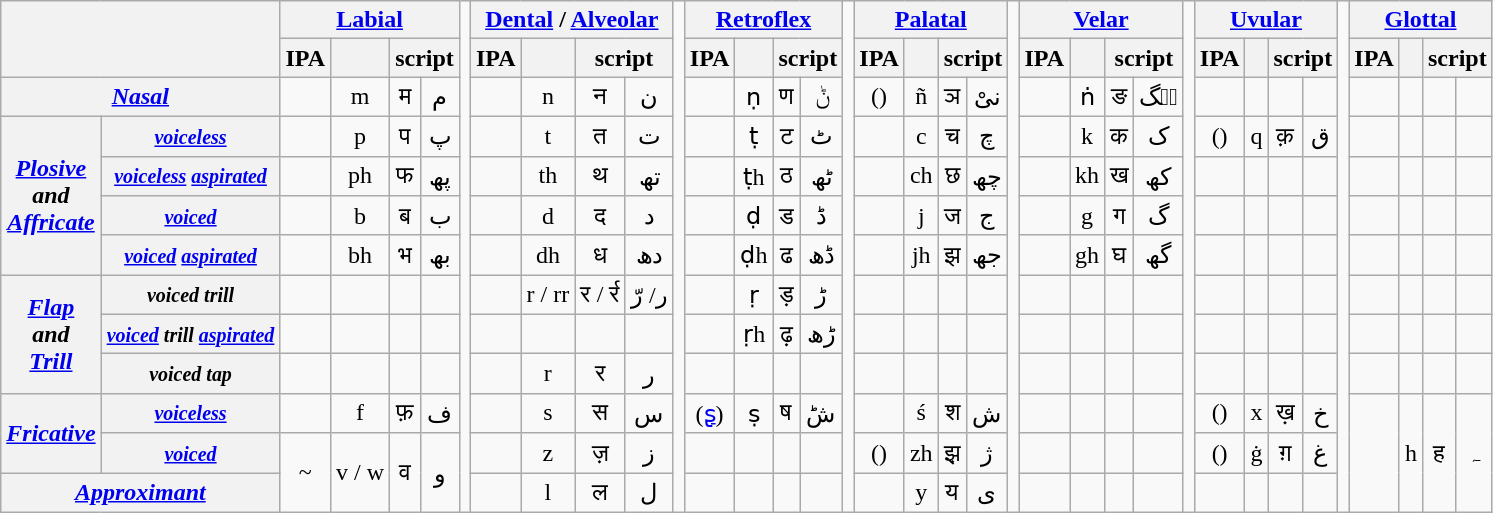<table class="wikitable" style="text-align: center;">
<tr>
<th colspan="2" rowspan="2"></th>
<th colspan="4"><a href='#'>Labial</a></th>
<td rowspan="13"></td>
<th colspan="4"><a href='#'>Dental</a> / <a href='#'>Alveolar</a></th>
<td rowspan="13"></td>
<th colspan="4"><a href='#'>Retroflex</a></th>
<td rowspan="13"></td>
<th colspan="4"><a href='#'>Palatal</a></th>
<td rowspan="13"></td>
<th colspan="4"><a href='#'>Velar</a></th>
<td rowspan="13"></td>
<th colspan="4"><a href='#'>Uvular</a></th>
<td rowspan="13"></td>
<th colspan="4"><a href='#'>Glottal</a></th>
</tr>
<tr>
<th>IPA</th>
<th></th>
<th colspan="2">script</th>
<th>IPA</th>
<th></th>
<th colspan="2">script</th>
<th>IPA</th>
<th></th>
<th colspan="2">script</th>
<th>IPA</th>
<th></th>
<th colspan="2">script</th>
<th>IPA</th>
<th></th>
<th colspan="2">script</th>
<th>IPA</th>
<th></th>
<th colspan="2">script</th>
<th>IPA</th>
<th></th>
<th colspan="2">script</th>
</tr>
<tr>
<th colspan="2"><a href='#'><em>Nasal</em></a></th>
<td></td>
<td>m</td>
<td>म</td>
<td>م</td>
<td></td>
<td>n</td>
<td>न</td>
<td>ن</td>
<td></td>
<td>ṇ</td>
<td>ण</td>
<td>ݨ</td>
<td>()</td>
<td>ñ</td>
<td>ञ</td>
<td>نیْ</td>
<td></td>
<td>ṅ</td>
<td>ङ</td>
<td>ن٘گ</td>
<td></td>
<td></td>
<td></td>
<td></td>
<td></td>
<td></td>
<td></td>
<td></td>
</tr>
<tr>
<th rowspan="4"><a href='#'><em>Plosive</em></a><br><em>and</em><br><a href='#'><em>Affricate</em></a></th>
<th><small><a href='#'><em>voiceless</em></a></small></th>
<td></td>
<td>p</td>
<td>प</td>
<td>پ</td>
<td></td>
<td>t</td>
<td>त</td>
<td>ت</td>
<td></td>
<td>ṭ</td>
<td>ट</td>
<td>ٹ</td>
<td></td>
<td>c</td>
<td>च</td>
<td>چ</td>
<td></td>
<td>k</td>
<td>क</td>
<td>ک</td>
<td>()</td>
<td>q</td>
<td>क़</td>
<td>ق</td>
<td></td>
<td></td>
<td></td>
<td></td>
</tr>
<tr>
<th><small><em><a href='#'>voiceless</a> <a href='#'>aspirated</a></em></small></th>
<td></td>
<td>ph</td>
<td>फ</td>
<td>پھ</td>
<td></td>
<td>th</td>
<td>थ</td>
<td>تھ</td>
<td></td>
<td>ṭh</td>
<td>ठ</td>
<td>ٹھ</td>
<td></td>
<td>ch</td>
<td>छ</td>
<td>چھ</td>
<td></td>
<td>kh</td>
<td>ख</td>
<td>کھ</td>
<td></td>
<td></td>
<td></td>
<td></td>
<td></td>
<td></td>
<td></td>
<td></td>
</tr>
<tr>
<th><small><a href='#'><em>voiced</em></a></small></th>
<td></td>
<td>b</td>
<td>ब</td>
<td>ب</td>
<td></td>
<td>d</td>
<td>द</td>
<td>د</td>
<td></td>
<td>ḍ</td>
<td>ड</td>
<td>ڈ</td>
<td></td>
<td>j</td>
<td>ज</td>
<td>ج</td>
<td></td>
<td>g</td>
<td>ग</td>
<td>گ</td>
<td></td>
<td></td>
<td></td>
<td></td>
<td></td>
<td></td>
<td></td>
<td></td>
</tr>
<tr>
<th><small><em><a href='#'>voiced</a> <a href='#'>aspirated</a></em></small></th>
<td></td>
<td>bh</td>
<td>भ</td>
<td>بھ</td>
<td></td>
<td>dh</td>
<td>ध</td>
<td>دھ</td>
<td></td>
<td>ḍh</td>
<td>ढ</td>
<td>ڈھ</td>
<td></td>
<td>jh</td>
<td>झ</td>
<td>جھ</td>
<td></td>
<td>gh</td>
<td>घ</td>
<td>گھ</td>
<td></td>
<td></td>
<td></td>
<td></td>
<td></td>
<td></td>
<td></td>
<td></td>
</tr>
<tr>
<th rowspan="3"><a href='#'><em>Flap</em></a><br><em>and</em><br><a href='#'><em>Trill</em></a></th>
<th><small><em>voiced trill</em></small></th>
<td></td>
<td></td>
<td></td>
<td></td>
<td></td>
<td>r / rr</td>
<td>र / र्र</td>
<td>ر/ رّ</td>
<td></td>
<td>ṛ</td>
<td>ड़</td>
<td>ڑ</td>
<td></td>
<td></td>
<td></td>
<td></td>
<td></td>
<td></td>
<td></td>
<td></td>
<td></td>
<td></td>
<td></td>
<td></td>
<td></td>
<td></td>
<td></td>
<td></td>
</tr>
<tr>
<th><small><em><a href='#'>voiced</a> trill <a href='#'>aspirated</a></em></small></th>
<td></td>
<td></td>
<td></td>
<td></td>
<td></td>
<td></td>
<td></td>
<td></td>
<td></td>
<td>ṛh</td>
<td>ढ़</td>
<td>ڑھ</td>
<td></td>
<td></td>
<td></td>
<td></td>
<td></td>
<td></td>
<td></td>
<td></td>
<td></td>
<td></td>
<td></td>
<td></td>
<td></td>
<td></td>
<td></td>
<td></td>
</tr>
<tr>
<th><small><em>voiced tap</em></small></th>
<td></td>
<td></td>
<td></td>
<td></td>
<td></td>
<td>r</td>
<td>र</td>
<td>ر</td>
<td></td>
<td></td>
<td></td>
<td></td>
<td></td>
<td></td>
<td></td>
<td></td>
<td></td>
<td></td>
<td></td>
<td></td>
<td></td>
<td></td>
<td></td>
<td></td>
<td></td>
<td></td>
<td></td>
<td></td>
</tr>
<tr>
<th rowspan="2"><a href='#'><em>Fricative</em></a></th>
<th><small><a href='#'><em>voiceless</em></a></small></th>
<td></td>
<td>f</td>
<td>फ़</td>
<td>ف</td>
<td></td>
<td>s</td>
<td>स</td>
<td>س</td>
<td>(<a href='#'>ʂ</a>)</td>
<td>ṣ</td>
<td>ष</td>
<td>شؕ</td>
<td></td>
<td>ś</td>
<td>श</td>
<td>ش</td>
<td></td>
<td></td>
<td></td>
<td></td>
<td>()</td>
<td>x</td>
<td>ख़</td>
<td>خ</td>
<td rowspan="3"></td>
<td rowspan="3">h</td>
<td rowspan="3">ह</td>
<td rowspan="3">ہ</td>
</tr>
<tr>
<th><small><a href='#'><em>voiced</em></a></small></th>
<td rowspan="2">~</td>
<td rowspan="2">v / w</td>
<td rowspan="2">व</td>
<td rowspan="2">و</td>
<td></td>
<td>z</td>
<td>ज़</td>
<td>ز</td>
<td></td>
<td></td>
<td></td>
<td></td>
<td>()</td>
<td>zh</td>
<td>झ़</td>
<td>ژ</td>
<td></td>
<td></td>
<td></td>
<td></td>
<td>()</td>
<td>ġ</td>
<td>ग़</td>
<td>غ</td>
</tr>
<tr>
<th colspan="2"><a href='#'><em>Approximant</em></a></th>
<td></td>
<td>l</td>
<td>ल</td>
<td>ل</td>
<td></td>
<td></td>
<td></td>
<td></td>
<td></td>
<td>y</td>
<td>य</td>
<td>ی</td>
<td></td>
<td></td>
<td></td>
<td></td>
<td></td>
<td></td>
<td></td>
<td></td>
</tr>
</table>
